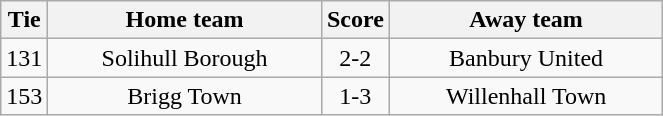<table class="wikitable" style="text-align:center;">
<tr>
<th width=20>Tie</th>
<th width=175>Home team</th>
<th width=20>Score</th>
<th width=175>Away team</th>
</tr>
<tr>
<td>131</td>
<td>Solihull Borough</td>
<td>2-2</td>
<td>Banbury United</td>
</tr>
<tr>
<td>153</td>
<td>Brigg Town</td>
<td>1-3</td>
<td>Willenhall Town</td>
</tr>
</table>
